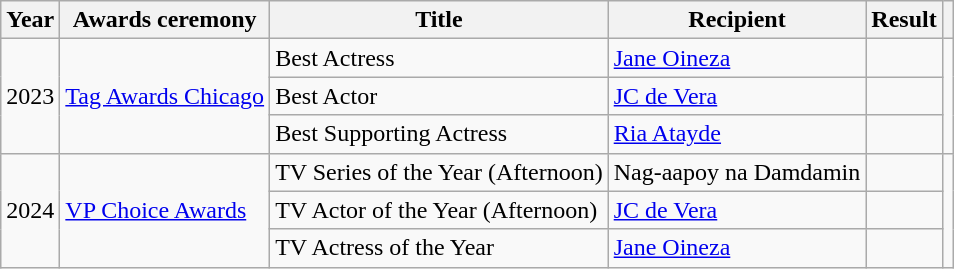<table class="wikitable sortable">
<tr>
<th>Year</th>
<th>Awards ceremony</th>
<th>Title</th>
<th>Recipient</th>
<th>Result</th>
<th></th>
</tr>
<tr>
<td rowspan="3">2023</td>
<td rowspan="3"><a href='#'>Tag Awards Chicago</a></td>
<td>Best Actress</td>
<td><a href='#'>Jane Oineza</a></td>
<td></td>
<td rowspan="3"></td>
</tr>
<tr>
<td>Best Actor</td>
<td><a href='#'>JC de Vera</a></td>
<td></td>
</tr>
<tr>
<td>Best Supporting Actress</td>
<td><a href='#'>Ria Atayde</a></td>
<td></td>
</tr>
<tr>
<td rowspan="3">2024</td>
<td rowspan="3"><a href='#'>VP Choice Awards</a></td>
<td>TV Series of the Year (Afternoon)</td>
<td>Nag-aapoy na Damdamin</td>
<td></td>
<td rowspan="3"></td>
</tr>
<tr>
<td>TV Actor of the Year (Afternoon)</td>
<td><a href='#'>JC de Vera</a></td>
<td></td>
</tr>
<tr>
<td>TV Actress of the Year</td>
<td><a href='#'>Jane Oineza</a></td>
<td></td>
</tr>
</table>
